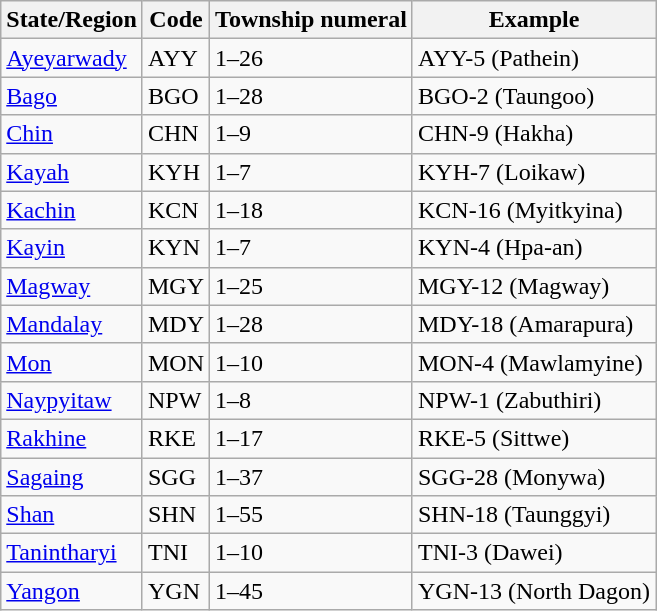<table class="wikitable">
<tr>
<th>State/Region</th>
<th>Code</th>
<th>Township numeral</th>
<th>Example</th>
</tr>
<tr>
<td><a href='#'>Ayeyarwady</a></td>
<td>AYY</td>
<td>1–26</td>
<td>AYY-5 (Pathein)</td>
</tr>
<tr>
<td><a href='#'>Bago</a></td>
<td>BGO</td>
<td>1–28</td>
<td>BGO-2 (Taungoo)</td>
</tr>
<tr>
<td><a href='#'>Chin</a></td>
<td>CHN</td>
<td>1–9</td>
<td>CHN-9 (Hakha)</td>
</tr>
<tr>
<td><a href='#'>Kayah</a></td>
<td>KYH</td>
<td>1–7</td>
<td>KYH-7 (Loikaw)</td>
</tr>
<tr>
<td><a href='#'>Kachin</a></td>
<td>KCN</td>
<td>1–18</td>
<td>KCN-16 (Myitkyina)</td>
</tr>
<tr>
<td><a href='#'>Kayin</a></td>
<td>KYN</td>
<td>1–7</td>
<td>KYN-4 (Hpa-an)</td>
</tr>
<tr>
<td><a href='#'>Magway</a></td>
<td>MGY</td>
<td>1–25</td>
<td>MGY-12 (Magway)</td>
</tr>
<tr>
<td><a href='#'>Mandalay</a></td>
<td>MDY</td>
<td>1–28</td>
<td>MDY-18 (Amarapura)</td>
</tr>
<tr>
<td><a href='#'>Mon</a></td>
<td>MON</td>
<td>1–10</td>
<td>MON-4 (Mawlamyine)</td>
</tr>
<tr>
<td><a href='#'>Naypyitaw</a></td>
<td>NPW</td>
<td>1–8</td>
<td>NPW-1 (Zabuthiri)</td>
</tr>
<tr>
<td><a href='#'>Rakhine</a></td>
<td>RKE</td>
<td>1–17</td>
<td>RKE-5 (Sittwe)</td>
</tr>
<tr>
<td><a href='#'>Sagaing</a></td>
<td>SGG</td>
<td>1–37</td>
<td>SGG-28 (Monywa)</td>
</tr>
<tr>
<td><a href='#'>Shan</a></td>
<td>SHN</td>
<td>1–55</td>
<td>SHN-18 (Taunggyi)</td>
</tr>
<tr>
<td><a href='#'>Tanintharyi</a></td>
<td>TNI</td>
<td>1–10</td>
<td>TNI-3 (Dawei)</td>
</tr>
<tr>
<td><a href='#'>Yangon</a></td>
<td>YGN</td>
<td>1–45</td>
<td>YGN-13 (North Dagon)</td>
</tr>
</table>
